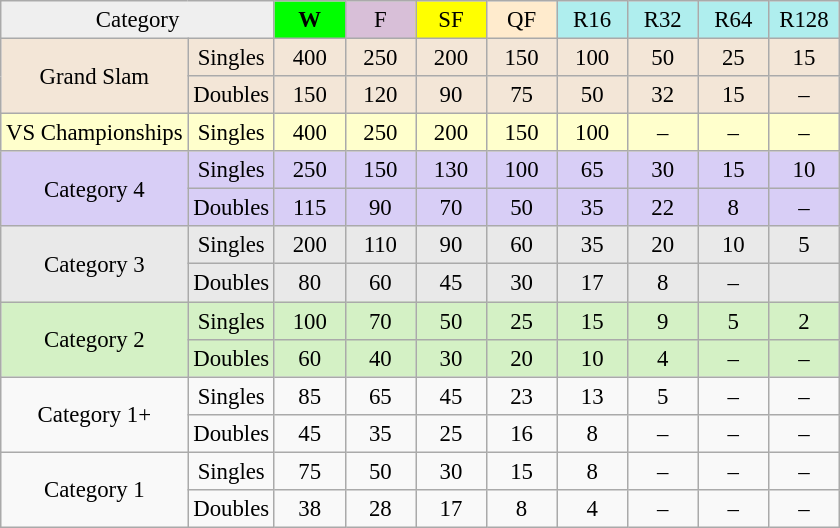<table class="wikitable" style="font-size:95%">
<tr align=center>
<td bgcolor=#efefef colspan="2">Category</td>
<td width=40 bgcolor=lime><strong>W</strong></td>
<td width=40 bgcolor=#D8BFD8>F</td>
<td width=40 bgcolor=#FFFF00>SF</td>
<td width=40 bgcolor=#ffebcd>QF</td>
<td width=40 bgcolor=#afeeee>R16</td>
<td width=40 bgcolor=#afeeee>R32</td>
<td width=40 bgcolor=#afeeee>R64</td>
<td width=40 bgcolor=#afeeee>R128</td>
</tr>
<tr align=center style="background:#f3e6d7;">
<td rowspan="2">Grand Slam</td>
<td>Singles</td>
<td>400</td>
<td>250</td>
<td>200</td>
<td>150</td>
<td>100</td>
<td>50</td>
<td>25</td>
<td>15</td>
</tr>
<tr align=center style="background:#f3e6d7;">
<td>Doubles</td>
<td>150</td>
<td>120</td>
<td>90</td>
<td>75</td>
<td>50</td>
<td>32</td>
<td>15</td>
<td>–</td>
</tr>
<tr align=center style="background:#ffc;">
<td>VS Championships</td>
<td>Singles</td>
<td>400</td>
<td>250</td>
<td>200</td>
<td>150</td>
<td>100</td>
<td>–</td>
<td>–</td>
<td>–</td>
</tr>
<tr align=center style="background:#d8cef6;">
<td rowspan="2">Category 4</td>
<td>Singles</td>
<td>250</td>
<td>150</td>
<td>130</td>
<td>100</td>
<td>65</td>
<td>30</td>
<td>15</td>
<td>10</td>
</tr>
<tr align=center style="background:#d8cef6;">
<td>Doubles</td>
<td>115</td>
<td>90</td>
<td>70</td>
<td>50</td>
<td>35</td>
<td>22</td>
<td>8</td>
<td>–</td>
</tr>
<tr align=center style="background:#e9e9e9;">
<td rowspan="2">Category 3</td>
<td>Singles</td>
<td>200</td>
<td>110</td>
<td>90</td>
<td>60</td>
<td>35</td>
<td>20</td>
<td>10</td>
<td>5</td>
</tr>
<tr align=center style="background:#e9e9e9;">
<td>Doubles</td>
<td>80</td>
<td>60</td>
<td>45</td>
<td>30</td>
<td>17</td>
<td>8</td>
<td>–</td>
<td></td>
</tr>
<tr align=center style="background:#d4f1c5;">
<td rowspan="2">Category 2</td>
<td>Singles</td>
<td>100</td>
<td>70</td>
<td>50</td>
<td>25</td>
<td>15</td>
<td>9</td>
<td>5</td>
<td>2</td>
</tr>
<tr align=center style="background:#d4f1c5;">
<td>Doubles</td>
<td>60</td>
<td>40</td>
<td>30</td>
<td>20</td>
<td>10</td>
<td>4</td>
<td>–</td>
<td>–</td>
</tr>
<tr align=center>
<td rowspan="2">Category 1+</td>
<td>Singles</td>
<td>85</td>
<td>65</td>
<td>45</td>
<td>23</td>
<td>13</td>
<td>5</td>
<td>–</td>
<td>–</td>
</tr>
<tr align=center>
<td>Doubles</td>
<td>45</td>
<td>35</td>
<td>25</td>
<td>16</td>
<td>8</td>
<td>–</td>
<td>–</td>
<td>–</td>
</tr>
<tr align=center>
<td rowspan="2">Category 1</td>
<td>Singles</td>
<td>75</td>
<td>50</td>
<td>30</td>
<td>15</td>
<td>8</td>
<td>–</td>
<td>–</td>
<td>–</td>
</tr>
<tr align=center>
<td>Doubles</td>
<td>38</td>
<td>28</td>
<td>17</td>
<td>8</td>
<td>4</td>
<td>–</td>
<td>–</td>
<td>–</td>
</tr>
</table>
